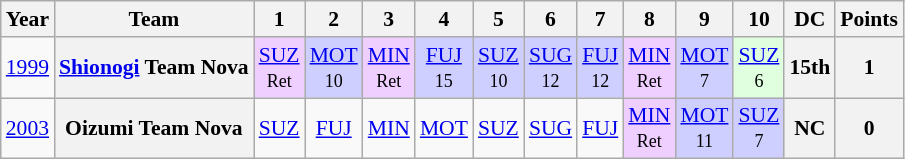<table class="wikitable" style="text-align:center; font-size:90%">
<tr>
<th>Year</th>
<th>Team</th>
<th>1</th>
<th>2</th>
<th>3</th>
<th>4</th>
<th>5</th>
<th>6</th>
<th>7</th>
<th>8</th>
<th>9</th>
<th>10</th>
<th>DC</th>
<th>Points</th>
</tr>
<tr>
<td><a href='#'>1999</a></td>
<th><a href='#'>Shionogi</a> Team Nova</th>
<td style="background:#EFCFFF;"><a href='#'>SUZ</a><br><small>Ret</small></td>
<td style="background:#CFCFFF;"><a href='#'>MOT</a><br><small>10</small></td>
<td style="background:#EFCFFF;"><a href='#'>MIN</a><br><small>Ret</small></td>
<td style="background:#CFCFFF;"><a href='#'>FUJ</a><br><small>15</small></td>
<td style="background:#CFCFFF;"><a href='#'>SUZ</a><br><small>10</small></td>
<td style="background:#CFCFFF;"><a href='#'>SUG</a><br><small>12</small></td>
<td style="background:#CFCFFF;"><a href='#'>FUJ</a><br><small>12</small></td>
<td style="background:#EFCFFF;"><a href='#'>MIN</a><br><small>Ret</small></td>
<td style="background:#CFCFFF;"><a href='#'>MOT</a><br><small>7</small></td>
<td style="background:#DFFFDF;"><a href='#'>SUZ</a><br><small>6</small></td>
<th>15th</th>
<th>1</th>
</tr>
<tr>
<td><a href='#'>2003</a></td>
<th>Oizumi Team Nova</th>
<td><a href='#'>SUZ</a></td>
<td><a href='#'>FUJ</a></td>
<td><a href='#'>MIN</a></td>
<td><a href='#'>MOT</a></td>
<td><a href='#'>SUZ</a></td>
<td><a href='#'>SUG</a></td>
<td><a href='#'>FUJ</a></td>
<td style="background:#EFCFFF;"><a href='#'>MIN</a><br><small>Ret</small></td>
<td style="background:#CFCFFF;"><a href='#'>MOT</a><br><small>11</small></td>
<td style="background:#CFCFFF;"><a href='#'>SUZ</a><br><small>7</small></td>
<th>NC</th>
<th>0</th>
</tr>
</table>
